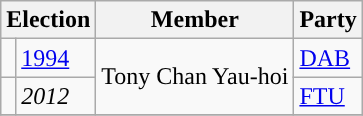<table class="wikitable">
<tr>
<th colspan="2">Election</th>
<th>Member</th>
<th>Party</th>
</tr>
<tr>
<td style="background-color: "></td>
<td><a href='#'>1994</a></td>
<td rowspan=2>Tony Chan Yau-hoi</td>
<td><a href='#'>DAB</a></td>
</tr>
<tr>
<td style="background-color: "></td>
<td><em>2012</em></td>
<td><a href='#'>FTU</a></td>
</tr>
<tr>
</tr>
</table>
